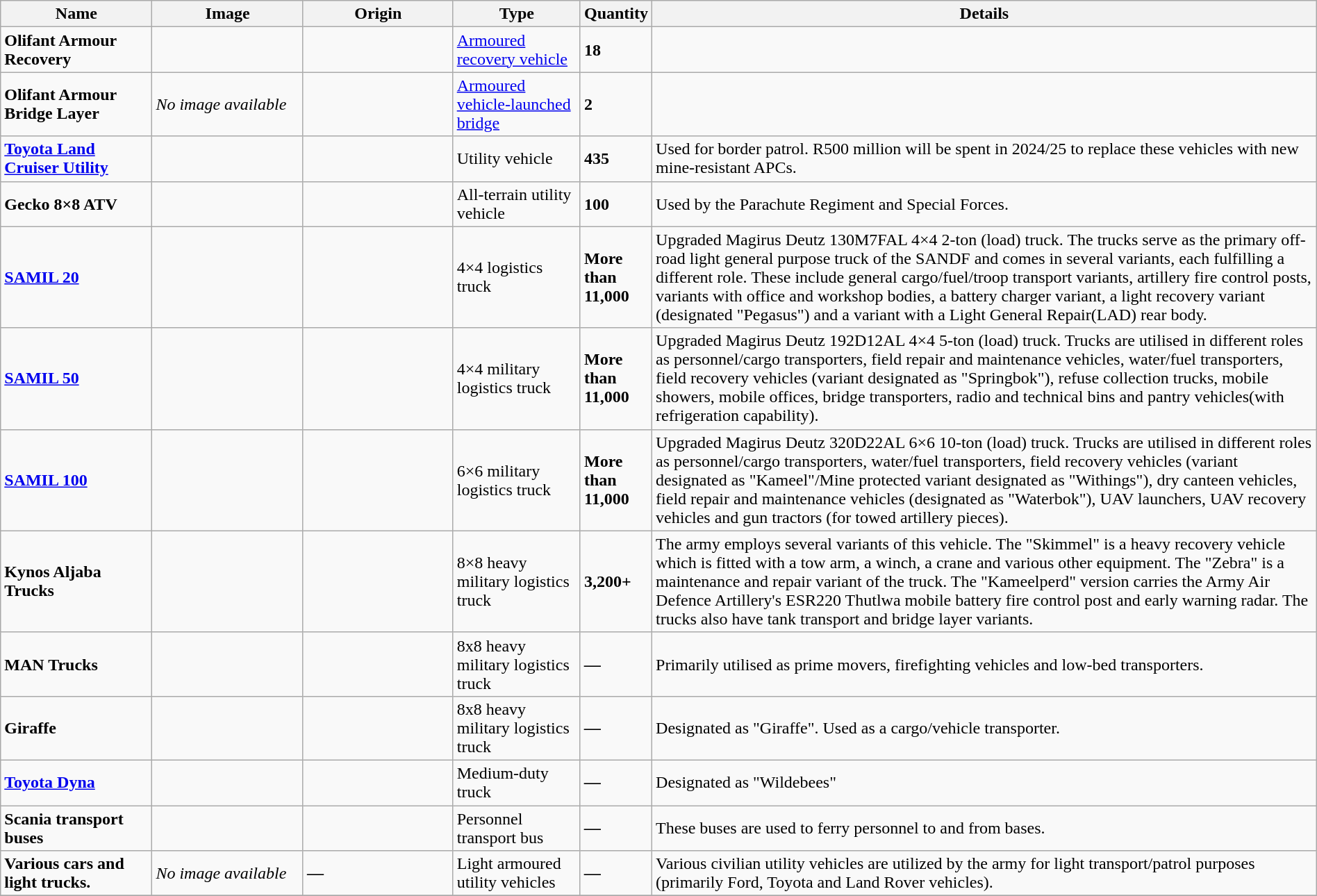<table class="wikitable sortable" style="margin:auto; width:100%;">
<tr>
<th style="text-align: center; width:12%;">Name</th>
<th style="text-align: center; width:12%;">Image</th>
<th style="text-align: center; width:12%;">Origin</th>
<th style="text-align: center; width:10%;">Type</th>
<th style="text-align:center; width:0;">Quantity</th>
<th style="text-align: center; width:54%;">Details</th>
</tr>
<tr>
<td><strong>Olifant Armour Recovery</strong></td>
<td></td>
<td><small></small></td>
<td><a href='#'>Armoured recovery vehicle</a></td>
<td><strong>18</strong></td>
<td></td>
</tr>
<tr>
<td><strong>Olifant Armour Bridge Layer</strong></td>
<td><em>No image available</em></td>
<td><small></small></td>
<td><a href='#'>Armoured vehicle-launched bridge</a></td>
<td><strong>2</strong></td>
<td></td>
</tr>
<tr>
<td><a href='#'><strong>Toyota Land Cruiser Utility</strong></a></td>
<td></td>
<td><small></small><br><small></small></td>
<td>Utility vehicle</td>
<td><strong>435</strong></td>
<td>Used for border patrol. R500 million will be spent in 2024/25 to replace these vehicles with new mine-resistant APCs.</td>
</tr>
<tr>
<td><strong>Gecko 8×8 ATV</strong></td>
<td></td>
<td><small></small> <br><small></small></td>
<td>All-terrain utility vehicle</td>
<td><strong>100</strong></td>
<td>Used by the Parachute Regiment and Special Forces.</td>
</tr>
<tr>
<td><strong><a href='#'>SAMIL 20</a></strong></td>
<td></td>
<td><small></small></td>
<td>4×4 logistics truck</td>
<td><strong>More than 11,000</strong></td>
<td>Upgraded Magirus Deutz 130M7FAL 4×4 2-ton (load) truck. The trucks serve as the primary off-road light general purpose truck of the SANDF and comes in several variants, each fulfilling a different role. These include general cargo/fuel/troop transport variants, artillery fire control posts, variants with office and workshop bodies, a battery charger variant, a light recovery variant (designated "Pegasus") and a variant with a Light General Repair(LAD) rear body.</td>
</tr>
<tr>
<td><strong><a href='#'>SAMIL 50</a></strong></td>
<td></td>
<td><small></small></td>
<td>4×4 military logistics truck</td>
<td><strong>More than 11,000</strong></td>
<td>Upgraded Magirus Deutz 192D12AL 4×4 5-ton (load) truck. Trucks are utilised in different roles as personnel/cargo transporters, field repair and maintenance vehicles, water/fuel transporters, field recovery vehicles (variant designated as "Springbok"), refuse collection trucks, mobile showers, mobile offices, bridge transporters, radio and technical bins and pantry vehicles(with refrigeration capability).</td>
</tr>
<tr>
<td><strong><a href='#'>SAMIL 100</a></strong></td>
<td></td>
<td><small></small></td>
<td>6×6 military logistics truck</td>
<td><strong>More than 11,000</strong></td>
<td>Upgraded Magirus Deutz 320D22AL 6×6 10-ton (load) truck. Trucks are utilised in different roles as personnel/cargo transporters, water/fuel transporters, field recovery vehicles (variant designated as "Kameel"/Mine protected variant designated as "Withings"), dry canteen vehicles, field repair and maintenance vehicles (designated as "Waterbok"), UAV launchers, UAV recovery vehicles and gun tractors (for towed artillery pieces).</td>
</tr>
<tr>
<td><strong>Kynos Aljaba Trucks</strong></td>
<td></td>
<td><small></small></td>
<td>8×8 heavy military logistics truck</td>
<td><strong>3,200+</strong></td>
<td>The army employs several variants of this vehicle. The "Skimmel" is a heavy recovery vehicle which is fitted with a tow arm, a winch, a crane and various other equipment. The "Zebra" is a maintenance and repair variant of the truck. The "Kameelperd" version carries the Army Air Defence Artillery's ESR220 Thutlwa mobile battery fire control post and early warning radar. The trucks also have tank transport and bridge layer variants.</td>
</tr>
<tr>
<td><strong>MAN Trucks</strong></td>
<td></td>
<td><small></small></td>
<td>8x8 heavy military logistics truck</td>
<td><strong><em>—</em></strong></td>
<td>Primarily utilised as prime movers, firefighting vehicles and low-bed transporters.</td>
</tr>
<tr>
<td><strong>Giraffe</strong></td>
<td></td>
<td><small></small></td>
<td>8x8 heavy military logistics truck</td>
<td><strong><em>—</em></strong></td>
<td>Designated as "Giraffe". Used as a cargo/vehicle transporter.</td>
</tr>
<tr>
<td><strong><a href='#'>Toyota Dyna</a></strong></td>
<td><br></td>
<td><br><small></small></td>
<td>Medium-duty truck</td>
<td><strong><em>—</em></strong></td>
<td>Designated as "Wildebees"</td>
</tr>
<tr>
<td><strong>Scania transport buses</strong></td>
<td></td>
<td><small></small></td>
<td>Personnel transport bus</td>
<td><strong><em>—</em></strong></td>
<td>These buses are used to ferry personnel to and from bases.</td>
</tr>
<tr>
<td><strong>Various cars and light trucks.</strong></td>
<td><em>No image available</em></td>
<td><strong>—</strong></td>
<td>Light armoured utility vehicles</td>
<td><strong><em>—</em></strong></td>
<td>Various civilian utility vehicles are utilized by the army for light transport/patrol purposes (primarily Ford, Toyota and Land Rover vehicles).</td>
</tr>
<tr>
</tr>
</table>
